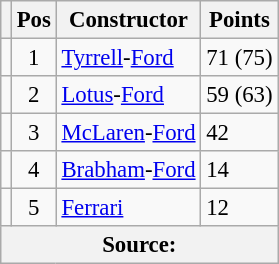<table class="wikitable" style="font-size: 95%;">
<tr>
<th></th>
<th>Pos</th>
<th>Constructor</th>
<th>Points</th>
</tr>
<tr>
<td align="left"></td>
<td align="center">1</td>
<td> <a href='#'>Tyrrell</a>-<a href='#'>Ford</a></td>
<td style="text-align:left;">71 (75)</td>
</tr>
<tr>
<td align="left"></td>
<td align="center">2</td>
<td> <a href='#'>Lotus</a>-<a href='#'>Ford</a></td>
<td style="text-align:left;">59 (63)</td>
</tr>
<tr>
<td align="left"></td>
<td align="center">3</td>
<td> <a href='#'>McLaren</a>-<a href='#'>Ford</a></td>
<td style="text-align:left;">42</td>
</tr>
<tr>
<td align="left"></td>
<td align="center">4</td>
<td> <a href='#'>Brabham</a>-<a href='#'>Ford</a></td>
<td style="text-align:left;">14</td>
</tr>
<tr>
<td align="left"></td>
<td align="center">5</td>
<td> <a href='#'>Ferrari</a></td>
<td style="text-align:left;">12</td>
</tr>
<tr>
<th colspan=4>Source: </th>
</tr>
</table>
